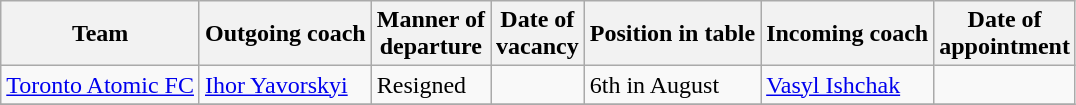<table class="wikitable sortable">
<tr>
<th>Team</th>
<th>Outgoing coach</th>
<th>Manner of <br> departure</th>
<th>Date of <br> vacancy</th>
<th>Position in table</th>
<th>Incoming coach</th>
<th>Date of <br> appointment</th>
</tr>
<tr>
<td><a href='#'>Toronto Atomic FC</a></td>
<td> <a href='#'>Ihor Yavorskyi</a></td>
<td>Resigned</td>
<td></td>
<td>6th in August</td>
<td> <a href='#'>Vasyl Ishchak</a></td>
<td></td>
</tr>
<tr>
</tr>
</table>
